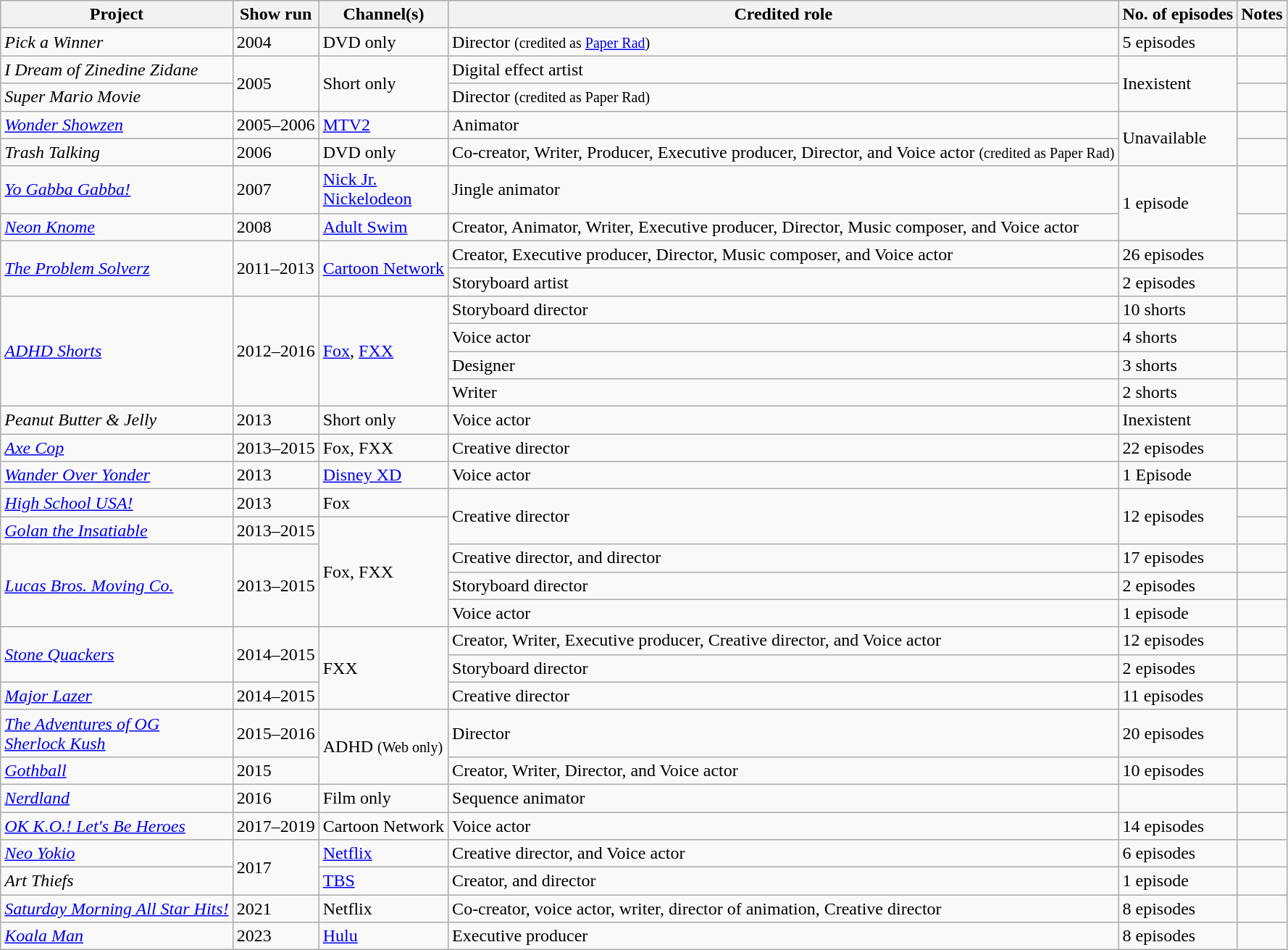<table class="wikitable">
<tr>
<th>Project</th>
<th>Show run</th>
<th>Channel(s)</th>
<th>Credited role</th>
<th>No. of episodes</th>
<th>Notes</th>
</tr>
<tr>
<td><em>Pick a Winner</em></td>
<td>2004</td>
<td>DVD only</td>
<td>Director <small>(credited as <a href='#'>Paper Rad</a>)</small></td>
<td>5 episodes</td>
<td></td>
</tr>
<tr>
<td><em>I Dream of Zinedine Zidane</em></td>
<td "align="center" rowspan="2">2005</td>
<td "align="center" rowspan="2">Short only</td>
<td>Digital effect artist</td>
<td "align="center" rowspan="2">Inexistent</td>
<td></td>
</tr>
<tr>
<td><em>Super Mario Movie</em></td>
<td>Director <small>(credited as Paper Rad)</small></td>
<td></td>
</tr>
<tr>
<td><em><a href='#'>Wonder Showzen</a></em></td>
<td>2005–2006</td>
<td><a href='#'>MTV2</a></td>
<td>Animator</td>
<td "align="center" rowspan="2">Unavailable</td>
<td></td>
</tr>
<tr>
<td><em>Trash Talking</em></td>
<td>2006</td>
<td>DVD only</td>
<td>Co-creator, Writer, Producer, Executive producer, Director, and Voice actor <small>(credited as Paper Rad)</small></td>
<td></td>
</tr>
<tr>
<td><em><a href='#'>Yo Gabba Gabba!</a></em></td>
<td>2007</td>
<td><a href='#'>Nick Jr.</a><br><a href='#'>Nickelodeon</a></td>
<td>Jingle animator</td>
<td "align="center" rowspan="2">1 episode</td>
<td></td>
</tr>
<tr>
<td><em><a href='#'>Neon Knome</a></em></td>
<td>2008</td>
<td><a href='#'>Adult Swim</a></td>
<td>Creator, Animator, Writer, Executive producer, Director, Music composer, and Voice actor</td>
<td></td>
</tr>
<tr>
<td "align="center" rowspan="2"><em><a href='#'>The Problem Solverz</a></em></td>
<td "align="center" rowspan="2">2011–2013</td>
<td "align="center" rowspan="2"><a href='#'>Cartoon Network</a></td>
<td>Creator, Executive producer, Director, Music composer, and Voice actor</td>
<td>26 episodes</td>
<td></td>
</tr>
<tr>
<td>Storyboard artist</td>
<td>2 episodes</td>
<td></td>
</tr>
<tr>
<td "align="center" rowspan="4"><em><a href='#'>ADHD Shorts</a></em></td>
<td "align="center" rowspan="4">2012–2016</td>
<td "align="center" rowspan="4"><a href='#'>Fox</a>, <a href='#'>FXX</a></td>
<td>Storyboard director</td>
<td>10 shorts</td>
<td></td>
</tr>
<tr>
<td>Voice actor</td>
<td>4 shorts</td>
<td></td>
</tr>
<tr>
<td>Designer</td>
<td>3 shorts</td>
<td></td>
</tr>
<tr>
<td>Writer</td>
<td>2 shorts</td>
<td></td>
</tr>
<tr>
<td><em>Peanut Butter & Jelly</em></td>
<td>2013</td>
<td>Short only</td>
<td>Voice actor</td>
<td>Inexistent</td>
<td></td>
</tr>
<tr>
<td><em><a href='#'>Axe Cop</a></em></td>
<td>2013–2015</td>
<td>Fox, FXX</td>
<td "align="center">Creative director</td>
<td>22 episodes</td>
<td></td>
</tr>
<tr>
<td><em><a href='#'>Wander Over Yonder</a></em></td>
<td>2013</td>
<td><a href='#'>Disney XD</a></td>
<td>Voice actor</td>
<td>1 Episode</td>
<td "align="center"></td>
</tr>
<tr>
<td><em><a href='#'>High School USA!</a></em></td>
<td>2013</td>
<td>Fox</td>
<td rowspan="2">Creative director</td>
<td rowspan="2" "align="center">12 episodes</td>
<td></td>
</tr>
<tr>
<td><em><a href='#'>Golan the Insatiable</a></em></td>
<td>2013–2015</td>
<td "align="center" rowspan="4">Fox, FXX</td>
<td></td>
</tr>
<tr>
<td "align="center" rowspan="3"><em><a href='#'>Lucas Bros. Moving Co.</a></em></td>
<td "align="center" rowspan="3">2013–2015</td>
<td>Creative director, and director</td>
<td>17 episodes</td>
<td></td>
</tr>
<tr>
<td>Storyboard director</td>
<td>2 episodes</td>
<td></td>
</tr>
<tr>
<td>Voice actor</td>
<td>1 episode</td>
<td></td>
</tr>
<tr>
<td "align="center" rowspan="2"><em><a href='#'>Stone Quackers</a></em></td>
<td "align="center" rowspan="2">2014–2015</td>
<td "align="center" rowspan="3">FXX</td>
<td>Creator, Writer, Executive producer, Creative director, and Voice actor</td>
<td>12 episodes</td>
<td></td>
</tr>
<tr>
<td>Storyboard director</td>
<td>2 episodes</td>
<td></td>
</tr>
<tr>
<td><em><a href='#'>Major Lazer</a></em></td>
<td>2014–2015</td>
<td>Creative director</td>
<td>11 episodes</td>
<td></td>
</tr>
<tr>
<td><em><a href='#'>The Adventures of OG<br>Sherlock Kush</a></em></td>
<td>2015–2016</td>
<td "align="center" rowspan="2">ADHD <small>(Web only)</small></td>
<td>Director</td>
<td>20 episodes</td>
<td></td>
</tr>
<tr>
<td><em><a href='#'>Gothball</a></em></td>
<td>2015</td>
<td>Creator, Writer, Director, and Voice actor</td>
<td>10 episodes</td>
<td></td>
</tr>
<tr>
<td><em><a href='#'>Nerdland</a></em></td>
<td>2016</td>
<td>Film only</td>
<td>Sequence animator</td>
<td></td>
<td></td>
</tr>
<tr>
<td><em><a href='#'>OK K.O.! Let's Be Heroes</a></em></td>
<td>2017–2019</td>
<td>Cartoon Network</td>
<td>Voice actor</td>
<td>14 episodes</td>
<td></td>
</tr>
<tr>
<td><em><a href='#'>Neo Yokio</a></em></td>
<td "align="center" rowspan="2">2017</td>
<td><a href='#'>Netflix</a></td>
<td>Creative director, and Voice actor</td>
<td>6 episodes</td>
<td></td>
</tr>
<tr>
<td><em>Art Thiefs</em></td>
<td><a href='#'>TBS</a></td>
<td>Creator, and director</td>
<td>1 episode</td>
<td></td>
</tr>
<tr>
<td><em><a href='#'>Saturday Morning All Star Hits!</a></em></td>
<td>2021</td>
<td>Netflix</td>
<td>Co-creator, voice actor, writer, director of animation, Creative director</td>
<td>8 episodes</td>
<td></td>
</tr>
<tr>
<td><em><a href='#'>Koala Man</a></em></td>
<td>2023</td>
<td><a href='#'>Hulu</a></td>
<td>Executive producer</td>
<td>8 episodes</td>
<td></td>
</tr>
</table>
